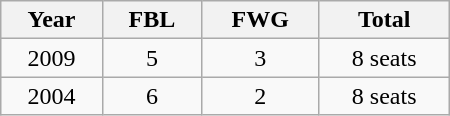<table class="wikitable" width="300">
<tr>
<th>Year</th>
<th>FBL</th>
<th>FWG</th>
<th>Total</th>
</tr>
<tr align="center">
<td>2009</td>
<td>5</td>
<td>3</td>
<td>8 seats</td>
</tr>
<tr align="center">
<td>2004</td>
<td>6</td>
<td>2</td>
<td>8  seats</td>
</tr>
</table>
